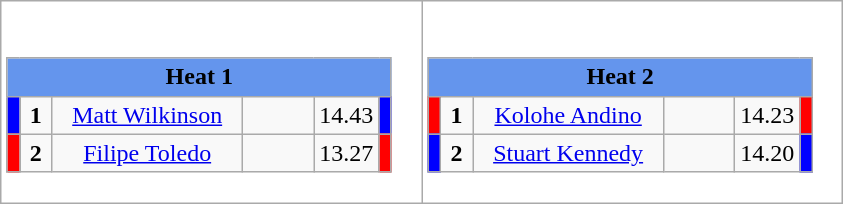<table class="wikitable" style="background:#fff;">
<tr>
<td><div><br><table class="wikitable">
<tr>
<td colspan="6"  style="text-align:center; background:#6495ed;"><strong>Heat 1</strong></td>
</tr>
<tr>
<td style="width:01px; background: #00f;"></td>
<td style="width:14px; text-align:center;"><strong>1</strong></td>
<td style="width:120px; text-align:center;"><a href='#'>Matt Wilkinson</a></td>
<td style="width:40px; text-align:center;"></td>
<td style="width:20px; text-align:center;">14.43</td>
<td style="width:01px; background: #00f;"></td>
</tr>
<tr>
<td style="width:01px; background: #f00;"></td>
<td style="width:14px; text-align:center;"><strong>2</strong></td>
<td style="width:120px; text-align:center;"><a href='#'>Filipe Toledo</a></td>
<td style="width:40px; text-align:center;"></td>
<td style="width:20px; text-align:center;">13.27</td>
<td style="width:01px; background: #f00;"></td>
</tr>
</table>
</div></td>
<td><div><br><table class="wikitable">
<tr>
<td colspan="6"  style="text-align:center; background:#6495ed;"><strong>Heat 2</strong></td>
</tr>
<tr>
<td style="width:01px; background: #f00;"></td>
<td style="width:14px; text-align:center;"><strong>1</strong></td>
<td style="width:120px; text-align:center;"><a href='#'>Kolohe Andino</a></td>
<td style="width:40px; text-align:center;"></td>
<td style="width:20px; text-align:center;">14.23</td>
<td style="width:01px; background: #f00;"></td>
</tr>
<tr>
<td style="width:01px; background: #00f;"></td>
<td style="width:14px; text-align:center;"><strong>2</strong></td>
<td style="width:120px; text-align:center;"><a href='#'>Stuart Kennedy</a></td>
<td style="width:40px; text-align:center;"></td>
<td style="width:20px; text-align:center;">14.20</td>
<td style="width:01px; background: #00f;"></td>
</tr>
</table>
</div></td>
</tr>
</table>
